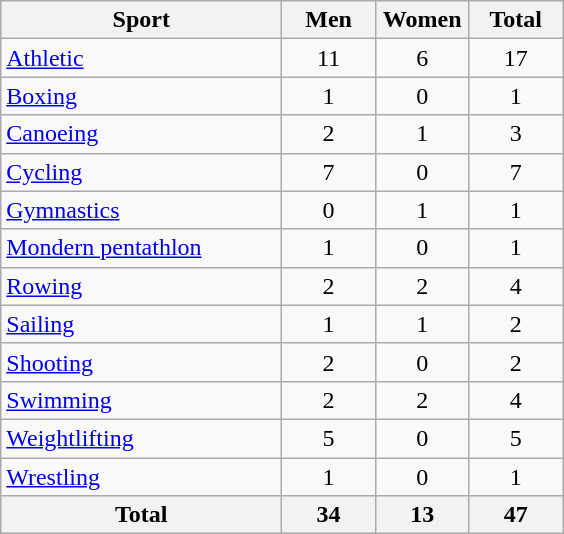<table class="wikitable sortable" style="text-align:center;">
<tr>
<th width=180>Sport</th>
<th width=55>Men</th>
<th width=55>Women</th>
<th width=55>Total</th>
</tr>
<tr>
<td align=left><a href='#'>Athletic</a></td>
<td>11</td>
<td>6</td>
<td>17</td>
</tr>
<tr>
<td align=left><a href='#'>Boxing</a></td>
<td>1</td>
<td>0</td>
<td>1</td>
</tr>
<tr>
<td align=left><a href='#'>Canoeing</a></td>
<td>2</td>
<td>1</td>
<td>3</td>
</tr>
<tr>
<td align=left><a href='#'>Cycling</a></td>
<td>7</td>
<td>0</td>
<td>7</td>
</tr>
<tr>
<td align=left><a href='#'>Gymnastics</a></td>
<td>0</td>
<td>1</td>
<td>1</td>
</tr>
<tr>
<td align=left><a href='#'>Mondern pentathlon</a></td>
<td>1</td>
<td>0</td>
<td>1</td>
</tr>
<tr>
<td align=left><a href='#'>Rowing</a></td>
<td>2</td>
<td>2</td>
<td>4</td>
</tr>
<tr>
<td align=left><a href='#'>Sailing</a></td>
<td>1</td>
<td>1</td>
<td>2</td>
</tr>
<tr>
<td align=left><a href='#'>Shooting</a></td>
<td>2</td>
<td>0</td>
<td>2</td>
</tr>
<tr>
<td align=left><a href='#'>Swimming</a></td>
<td>2</td>
<td>2</td>
<td>4</td>
</tr>
<tr>
<td align=left><a href='#'>Weightlifting</a></td>
<td>5</td>
<td>0</td>
<td>5</td>
</tr>
<tr>
<td align=left><a href='#'>Wrestling</a></td>
<td>1</td>
<td>0</td>
<td>1</td>
</tr>
<tr>
<th>Total</th>
<th>34</th>
<th>13</th>
<th>47</th>
</tr>
</table>
